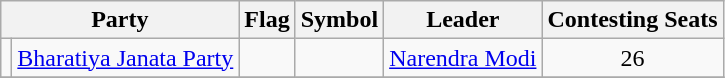<table class="wikitable " style="text-align:center">
<tr>
<th colspan="2">Party</th>
<th>Flag</th>
<th>Symbol</th>
<th>Leader</th>
<th>Contesting Seats</th>
</tr>
<tr>
<td></td>
<td><a href='#'>Bharatiya Janata Party</a></td>
<td></td>
<td></td>
<td><a href='#'>Narendra Modi</a></td>
<td>26</td>
</tr>
<tr>
</tr>
</table>
